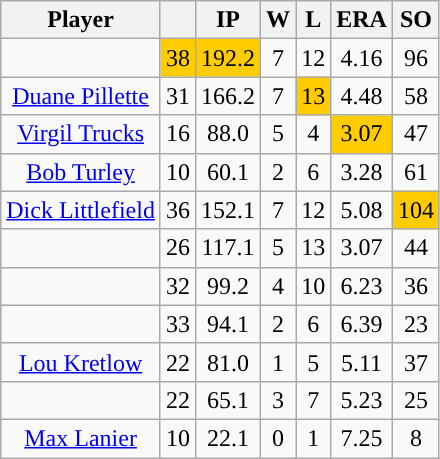<table class="wikitable sortable">
<tr>
<th>Player</th>
<th></th>
<th>IP</th>
<th>W</th>
<th>L</th>
<th>ERA</th>
<th>SO</th>
</tr>
<tr align="center">
<td></td>
<td style="background:#fc0;">38</td>
<td style="background:#fc0;">192.2</td>
<td>7</td>
<td>12</td>
<td>4.16</td>
<td>96</td>
</tr>
<tr align="center">
<td><a href='#'>Duane Pillette</a></td>
<td>31</td>
<td>166.2</td>
<td>7</td>
<td style="background:#fc0;">13</td>
<td>4.48</td>
<td>58</td>
</tr>
<tr align=center>
<td><a href='#'>Virgil Trucks</a></td>
<td>16</td>
<td>88.0</td>
<td>5</td>
<td>4</td>
<td style="background:#fc0;">3.07</td>
<td>47</td>
</tr>
<tr align=center>
<td><a href='#'>Bob Turley</a></td>
<td>10</td>
<td>60.1</td>
<td>2</td>
<td>6</td>
<td>3.28</td>
<td>61</td>
</tr>
<tr align="center">
<td><a href='#'>Dick Littlefield</a></td>
<td>36</td>
<td>152.1</td>
<td>7</td>
<td>12</td>
<td>5.08</td>
<td style="background:#fc0;">104</td>
</tr>
<tr align=center>
<td></td>
<td>26</td>
<td>117.1</td>
<td>5</td>
<td>13</td>
<td>3.07</td>
<td>44</td>
</tr>
<tr align="center">
<td></td>
<td>32</td>
<td>99.2</td>
<td>4</td>
<td>10</td>
<td>6.23</td>
<td>36</td>
</tr>
<tr align="center">
<td></td>
<td>33</td>
<td>94.1</td>
<td>2</td>
<td>6</td>
<td>6.39</td>
<td>23</td>
</tr>
<tr align="center">
<td><a href='#'>Lou Kretlow</a></td>
<td>22</td>
<td>81.0</td>
<td>1</td>
<td>5</td>
<td>5.11</td>
<td>37</td>
</tr>
<tr align=center>
<td></td>
<td>22</td>
<td>65.1</td>
<td>3</td>
<td>7</td>
<td>5.23</td>
<td>25</td>
</tr>
<tr align="center">
<td><a href='#'>Max Lanier</a></td>
<td>10</td>
<td>22.1</td>
<td>0</td>
<td>1</td>
<td>7.25</td>
<td>8</td>
</tr>
</table>
